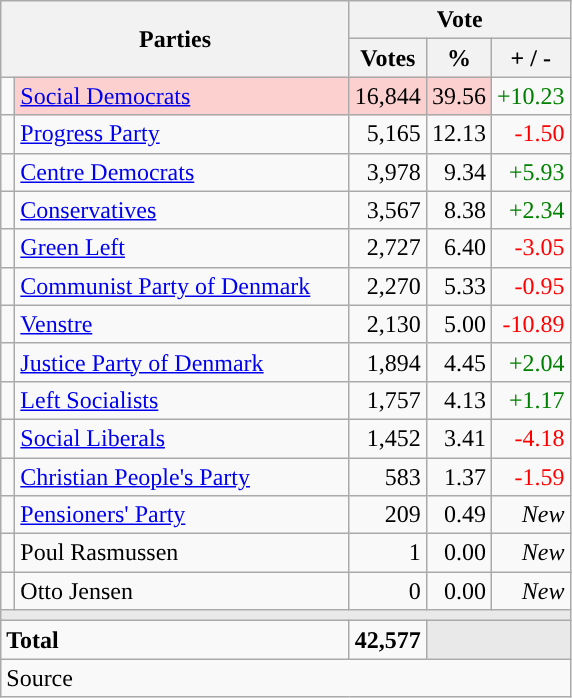<table class="wikitable" style="text-align:right;">
<tr>
<th style="text-align:centre;" rowspan="2" colspan="2" width="225">Parties</th>
<th colspan="3">Vote</th>
</tr>
<tr>
<th width="15">Votes</th>
<th width="15">%</th>
<th width="15">+ / -</th>
</tr>
<tr>
<td width="2" style="color:inherit;background:"></td>
<td bgcolor=#fbd0ce  align="left"><a href='#'>Social Democrats</a></td>
<td bgcolor=#fbd0ce>16,844</td>
<td bgcolor=#fbd0ce>39.56</td>
<td style=color:green;>+10.23</td>
</tr>
<tr>
<td width="2" style="color:inherit;background:"></td>
<td align="left"><a href='#'>Progress Party</a></td>
<td>5,165</td>
<td>12.13</td>
<td style=color:red;>-1.50</td>
</tr>
<tr>
<td width="2" style="color:inherit;background:"></td>
<td align="left"><a href='#'>Centre Democrats</a></td>
<td>3,978</td>
<td>9.34</td>
<td style=color:green;>+5.93</td>
</tr>
<tr>
<td width="2" style="color:inherit;background:"></td>
<td align="left"><a href='#'>Conservatives</a></td>
<td>3,567</td>
<td>8.38</td>
<td style=color:green;>+2.34</td>
</tr>
<tr>
<td width="2" style="color:inherit;background:"></td>
<td align="left"><a href='#'>Green Left</a></td>
<td>2,727</td>
<td>6.40</td>
<td style=color:red;>-3.05</td>
</tr>
<tr>
<td width="2" style="color:inherit;background:"></td>
<td align="left"><a href='#'>Communist Party of Denmark</a></td>
<td>2,270</td>
<td>5.33</td>
<td style=color:red;>-0.95</td>
</tr>
<tr>
<td width="2" style="color:inherit;background:"></td>
<td align="left"><a href='#'>Venstre</a></td>
<td>2,130</td>
<td>5.00</td>
<td style=color:red;>-10.89</td>
</tr>
<tr>
<td width="2" style="color:inherit;background:"></td>
<td align="left"><a href='#'>Justice Party of Denmark</a></td>
<td>1,894</td>
<td>4.45</td>
<td style=color:green;>+2.04</td>
</tr>
<tr>
<td width="2" style="color:inherit;background:"></td>
<td align="left"><a href='#'>Left Socialists</a></td>
<td>1,757</td>
<td>4.13</td>
<td style=color:green;>+1.17</td>
</tr>
<tr>
<td width="2" style="color:inherit;background:"></td>
<td align="left"><a href='#'>Social Liberals</a></td>
<td>1,452</td>
<td>3.41</td>
<td style=color:red;>-4.18</td>
</tr>
<tr>
<td width="2" style="color:inherit;background:"></td>
<td align="left"><a href='#'>Christian People's Party</a></td>
<td>583</td>
<td>1.37</td>
<td style=color:red;>-1.59</td>
</tr>
<tr>
<td width="2" style="color:inherit;background:"></td>
<td align="left"><a href='#'>Pensioners' Party</a></td>
<td>209</td>
<td>0.49</td>
<td><em>New</em></td>
</tr>
<tr>
<td width="2" style="color:inherit;background:"></td>
<td align="left">Poul Rasmussen</td>
<td>1</td>
<td>0.00</td>
<td><em>New</em></td>
</tr>
<tr>
<td width="2" style="color:inherit;background:"></td>
<td align="left">Otto Jensen</td>
<td>0</td>
<td>0.00</td>
<td><em>New</em></td>
</tr>
<tr>
<td colspan="7" bgcolor="#E9E9E9"></td>
</tr>
<tr>
<td align="left" colspan="2"><strong>Total</strong></td>
<td><strong>42,577</strong></td>
<td bgcolor="#E9E9E9" colspan="2"></td>
</tr>
<tr>
<td align="left" colspan="6">Source</td>
</tr>
</table>
